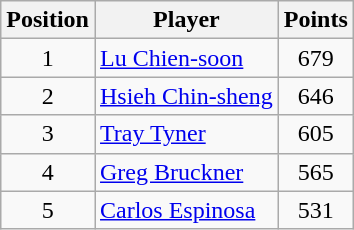<table class=wikitable>
<tr>
<th>Position</th>
<th>Player</th>
<th>Points</th>
</tr>
<tr>
<td align=center>1</td>
<td> <a href='#'>Lu Chien-soon</a></td>
<td align=center>679</td>
</tr>
<tr>
<td align=center>2</td>
<td> <a href='#'>Hsieh Chin-sheng</a></td>
<td align=center>646</td>
</tr>
<tr>
<td align=center>3</td>
<td> <a href='#'>Tray Tyner</a></td>
<td align=center>605</td>
</tr>
<tr>
<td align=center>4</td>
<td> <a href='#'>Greg Bruckner</a></td>
<td align=center>565</td>
</tr>
<tr>
<td align=center>5</td>
<td> <a href='#'>Carlos Espinosa</a></td>
<td align=center>531</td>
</tr>
</table>
